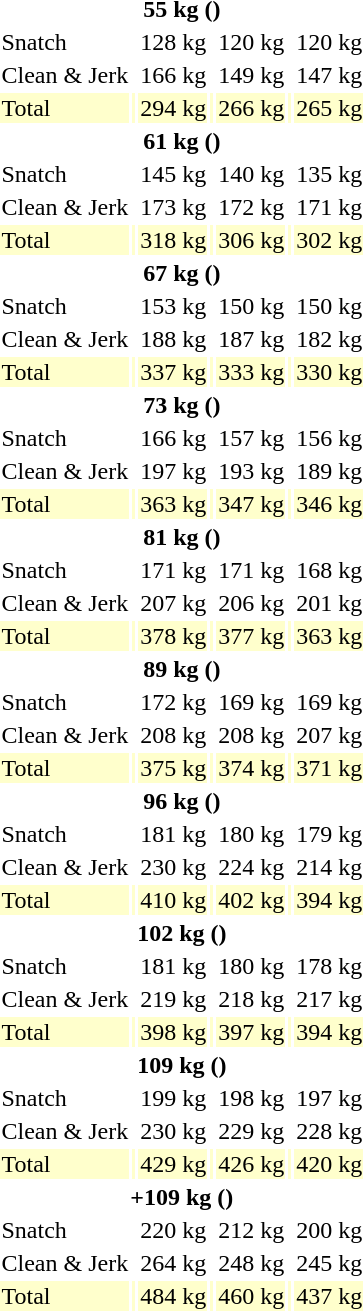<table>
<tr>
<th colspan=7>55 kg ()</th>
</tr>
<tr>
<td>Snatch</td>
<td></td>
<td>128 kg</td>
<td></td>
<td>120 kg</td>
<td></td>
<td>120 kg</td>
</tr>
<tr>
<td>Clean & Jerk</td>
<td></td>
<td>166 kg<br></td>
<td></td>
<td>149 kg</td>
<td></td>
<td>147 kg</td>
</tr>
<tr bgcolor=ffffcc>
<td>Total</td>
<td></td>
<td>294 kg<br></td>
<td></td>
<td>266 kg</td>
<td></td>
<td>265 kg</td>
</tr>
<tr>
<th colspan=7>61 kg ()</th>
</tr>
<tr>
<td>Snatch</td>
<td></td>
<td>145 kg<br></td>
<td></td>
<td>140 kg</td>
<td></td>
<td>135 kg</td>
</tr>
<tr>
<td>Clean & Jerk</td>
<td></td>
<td>173 kg</td>
<td></td>
<td>172 kg</td>
<td></td>
<td>171 kg</td>
</tr>
<tr bgcolor=ffffcc>
<td>Total</td>
<td></td>
<td>318 kg<br></td>
<td></td>
<td>306 kg</td>
<td></td>
<td>302 kg</td>
</tr>
<tr>
<th colspan=7>67 kg ()</th>
</tr>
<tr>
<td>Snatch</td>
<td></td>
<td>153 kg</td>
<td></td>
<td>150 kg</td>
<td></td>
<td>150 kg</td>
</tr>
<tr>
<td>Clean & Jerk</td>
<td></td>
<td>188 kg<br></td>
<td></td>
<td>187 kg</td>
<td></td>
<td>182 kg</td>
</tr>
<tr bgcolor=ffffcc>
<td>Total</td>
<td></td>
<td>337 kg</td>
<td></td>
<td>333 kg</td>
<td></td>
<td>330 kg</td>
</tr>
<tr>
<th colspan=7>73 kg ()</th>
</tr>
<tr>
<td>Snatch</td>
<td></td>
<td>166 kg</td>
<td></td>
<td>157 kg</td>
<td></td>
<td>156 kg</td>
</tr>
<tr>
<td>Clean & Jerk</td>
<td></td>
<td>197 kg<br></td>
<td></td>
<td>193 kg</td>
<td></td>
<td>189 kg</td>
</tr>
<tr bgcolor=ffffcc>
<td>Total</td>
<td></td>
<td>363 kg<br></td>
<td></td>
<td>347 kg</td>
<td></td>
<td>346 kg</td>
</tr>
<tr>
<th colspan=7>81 kg ()</th>
</tr>
<tr>
<td>Snatch</td>
<td></td>
<td>171 kg</td>
<td></td>
<td>171 kg</td>
<td></td>
<td>168 kg</td>
</tr>
<tr>
<td>Clean & Jerk</td>
<td></td>
<td>207 kg<br></td>
<td></td>
<td>206 kg</td>
<td></td>
<td>201 kg</td>
</tr>
<tr bgcolor=ffffcc>
<td>Total</td>
<td></td>
<td>378 kg<br></td>
<td></td>
<td>377 kg</td>
<td></td>
<td>363 kg</td>
</tr>
<tr>
<th colspan=7>89 kg ()</th>
</tr>
<tr>
<td>Snatch</td>
<td></td>
<td>172 kg</td>
<td></td>
<td>169 kg</td>
<td></td>
<td>169 kg</td>
</tr>
<tr>
<td>Clean & Jerk</td>
<td></td>
<td>208 kg</td>
<td></td>
<td>208 kg</td>
<td></td>
<td>207 kg</td>
</tr>
<tr bgcolor=ffffcc>
<td>Total</td>
<td></td>
<td>375 kg</td>
<td></td>
<td>374 kg</td>
<td></td>
<td>371 kg</td>
</tr>
<tr>
<th colspan=7>96 kg ()</th>
</tr>
<tr>
<td>Snatch</td>
<td></td>
<td>181 kg</td>
<td></td>
<td>180 kg</td>
<td></td>
<td>179 kg</td>
</tr>
<tr>
<td>Clean & Jerk</td>
<td></td>
<td>230 kg</td>
<td></td>
<td>224 kg</td>
<td></td>
<td>214 kg</td>
</tr>
<tr bgcolor=ffffcc>
<td>Total</td>
<td></td>
<td>410 kg</td>
<td></td>
<td>402 kg</td>
<td></td>
<td>394 kg</td>
</tr>
<tr>
<th colspan=7>102 kg ()</th>
</tr>
<tr>
<td>Snatch</td>
<td></td>
<td>181 kg</td>
<td></td>
<td>180 kg</td>
<td></td>
<td>178 kg</td>
</tr>
<tr>
<td>Clean & Jerk</td>
<td></td>
<td>219 kg</td>
<td></td>
<td>218 kg</td>
<td></td>
<td>217 kg</td>
</tr>
<tr bgcolor=ffffcc>
<td>Total</td>
<td></td>
<td>398 kg</td>
<td></td>
<td>397 kg</td>
<td></td>
<td>394 kg</td>
</tr>
<tr>
<th colspan=7>109 kg ()</th>
</tr>
<tr>
<td>Snatch</td>
<td></td>
<td>199 kg<br></td>
<td></td>
<td>198 kg</td>
<td></td>
<td>197 kg</td>
</tr>
<tr>
<td>Clean & Jerk</td>
<td></td>
<td>230 kg</td>
<td></td>
<td>229 kg</td>
<td></td>
<td>228 kg</td>
</tr>
<tr bgcolor=ffffcc>
<td>Total</td>
<td></td>
<td>429 kg</td>
<td></td>
<td>426 kg</td>
<td></td>
<td>420 kg</td>
</tr>
<tr>
<th colspan=7>+109 kg ()</th>
</tr>
<tr>
<td>Snatch</td>
<td></td>
<td>220 kg<br></td>
<td></td>
<td>212 kg</td>
<td></td>
<td>200 kg</td>
</tr>
<tr>
<td>Clean & Jerk</td>
<td></td>
<td>264 kg<br></td>
<td></td>
<td>248 kg</td>
<td></td>
<td>245 kg</td>
</tr>
<tr bgcolor=ffffcc>
<td>Total</td>
<td></td>
<td>484 kg<br></td>
<td></td>
<td>460 kg</td>
<td></td>
<td>437 kg</td>
</tr>
</table>
